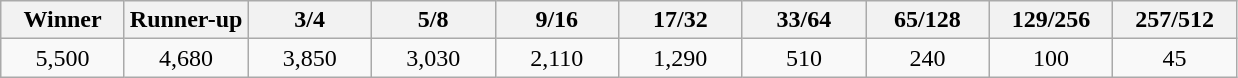<table class="wikitable" style="text-align:center">
<tr>
<th width="75">Winner</th>
<th width="75">Runner-up</th>
<th width="75">3/4</th>
<th width="75">5/8</th>
<th width="75">9/16</th>
<th width="75">17/32</th>
<th width="75">33/64</th>
<th width="75">65/128</th>
<th width="75">129/256</th>
<th width="75">257/512</th>
</tr>
<tr>
<td>5,500</td>
<td>4,680</td>
<td>3,850</td>
<td>3,030</td>
<td>2,110</td>
<td>1,290</td>
<td>510</td>
<td>240</td>
<td>100</td>
<td>45</td>
</tr>
</table>
